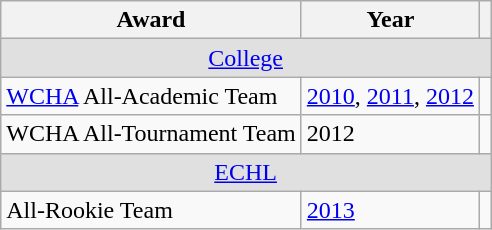<table class="wikitable">
<tr>
<th>Award</th>
<th>Year</th>
<th></th>
</tr>
<tr ALIGN="center" bgcolor="#e0e0e0">
<td colspan="3"><a href='#'>College</a></td>
</tr>
<tr>
<td><a href='#'>WCHA</a> All-Academic Team</td>
<td><a href='#'>2010</a>, <a href='#'>2011</a>, <a href='#'>2012</a></td>
<td></td>
</tr>
<tr>
<td>WCHA All-Tournament Team</td>
<td>2012</td>
<td></td>
</tr>
<tr ALIGN="center" bgcolor="#e0e0e0">
<td colspan="3"><a href='#'>ECHL</a></td>
</tr>
<tr>
<td>All-Rookie Team</td>
<td><a href='#'>2013</a></td>
<td></td>
</tr>
</table>
